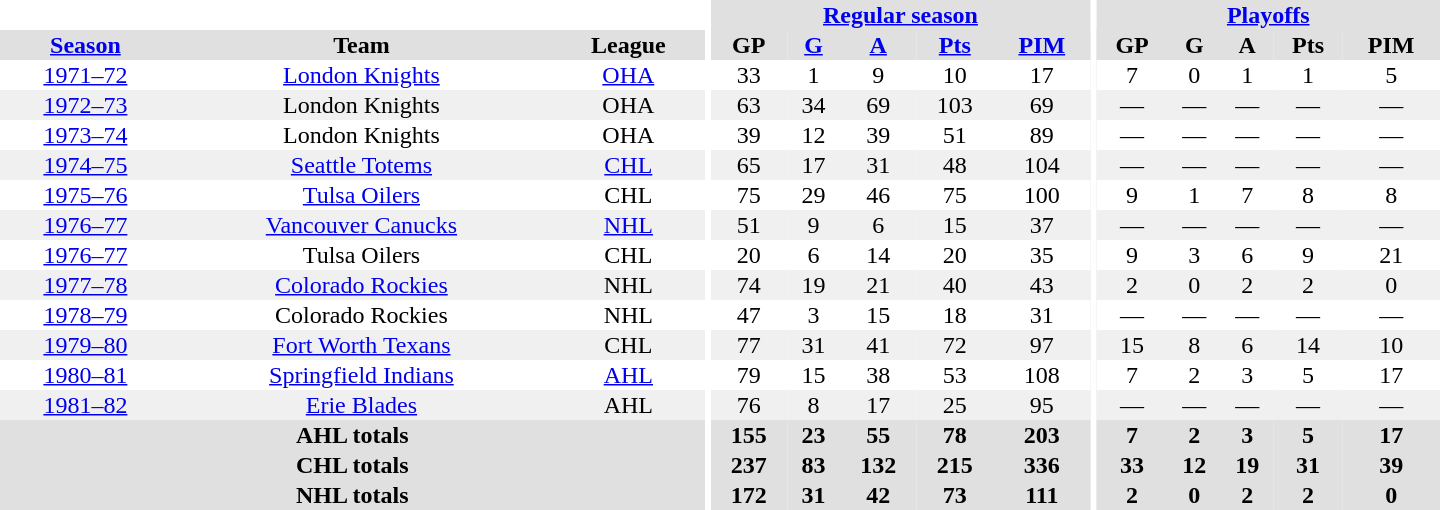<table border="0" cellpadding="1" cellspacing="0" style="text-align:center; width:60em">
<tr bgcolor="#e0e0e0">
<th colspan="3" bgcolor="#ffffff"></th>
<th rowspan="100" bgcolor="#ffffff"></th>
<th colspan="5"><a href='#'>Regular season</a></th>
<th rowspan="100" bgcolor="#ffffff"></th>
<th colspan="5"><a href='#'>Playoffs</a></th>
</tr>
<tr bgcolor="#e0e0e0">
<th><a href='#'>Season</a></th>
<th>Team</th>
<th>League</th>
<th>GP</th>
<th><a href='#'>G</a></th>
<th><a href='#'>A</a></th>
<th><a href='#'>Pts</a></th>
<th><a href='#'>PIM</a></th>
<th>GP</th>
<th>G</th>
<th>A</th>
<th>Pts</th>
<th>PIM</th>
</tr>
<tr>
<td><a href='#'>1971–72</a></td>
<td><a href='#'>London Knights</a></td>
<td><a href='#'>OHA</a></td>
<td>33</td>
<td>1</td>
<td>9</td>
<td>10</td>
<td>17</td>
<td>7</td>
<td>0</td>
<td>1</td>
<td>1</td>
<td>5</td>
</tr>
<tr bgcolor="#f0f0f0">
<td><a href='#'>1972–73</a></td>
<td>London Knights</td>
<td>OHA</td>
<td>63</td>
<td>34</td>
<td>69</td>
<td>103</td>
<td>69</td>
<td>—</td>
<td>—</td>
<td>—</td>
<td>—</td>
<td>—</td>
</tr>
<tr>
<td><a href='#'>1973–74</a></td>
<td>London Knights</td>
<td>OHA</td>
<td>39</td>
<td>12</td>
<td>39</td>
<td>51</td>
<td>89</td>
<td>—</td>
<td>—</td>
<td>—</td>
<td>—</td>
<td>—</td>
</tr>
<tr bgcolor="#f0f0f0">
<td><a href='#'>1974–75</a></td>
<td><a href='#'>Seattle Totems</a></td>
<td><a href='#'>CHL</a></td>
<td>65</td>
<td>17</td>
<td>31</td>
<td>48</td>
<td>104</td>
<td>—</td>
<td>—</td>
<td>—</td>
<td>—</td>
<td>—</td>
</tr>
<tr>
<td><a href='#'>1975–76</a></td>
<td><a href='#'>Tulsa Oilers</a></td>
<td>CHL</td>
<td>75</td>
<td>29</td>
<td>46</td>
<td>75</td>
<td>100</td>
<td>9</td>
<td>1</td>
<td>7</td>
<td>8</td>
<td>8</td>
</tr>
<tr bgcolor="#f0f0f0">
<td><a href='#'>1976–77</a></td>
<td><a href='#'>Vancouver Canucks</a></td>
<td><a href='#'>NHL</a></td>
<td>51</td>
<td>9</td>
<td>6</td>
<td>15</td>
<td>37</td>
<td>—</td>
<td>—</td>
<td>—</td>
<td>—</td>
<td>—</td>
</tr>
<tr>
<td><a href='#'>1976–77</a></td>
<td>Tulsa Oilers</td>
<td>CHL</td>
<td>20</td>
<td>6</td>
<td>14</td>
<td>20</td>
<td>35</td>
<td>9</td>
<td>3</td>
<td>6</td>
<td>9</td>
<td>21</td>
</tr>
<tr bgcolor="#f0f0f0">
<td><a href='#'>1977–78</a></td>
<td><a href='#'>Colorado Rockies</a></td>
<td>NHL</td>
<td>74</td>
<td>19</td>
<td>21</td>
<td>40</td>
<td>43</td>
<td>2</td>
<td>0</td>
<td>2</td>
<td>2</td>
<td>0</td>
</tr>
<tr>
<td><a href='#'>1978–79</a></td>
<td>Colorado Rockies</td>
<td>NHL</td>
<td>47</td>
<td>3</td>
<td>15</td>
<td>18</td>
<td>31</td>
<td>—</td>
<td>—</td>
<td>—</td>
<td>—</td>
<td>—</td>
</tr>
<tr bgcolor="#f0f0f0">
<td><a href='#'>1979–80</a></td>
<td><a href='#'>Fort Worth Texans</a></td>
<td>CHL</td>
<td>77</td>
<td>31</td>
<td>41</td>
<td>72</td>
<td>97</td>
<td>15</td>
<td>8</td>
<td>6</td>
<td>14</td>
<td>10</td>
</tr>
<tr>
<td><a href='#'>1980–81</a></td>
<td><a href='#'>Springfield Indians</a></td>
<td><a href='#'>AHL</a></td>
<td>79</td>
<td>15</td>
<td>38</td>
<td>53</td>
<td>108</td>
<td>7</td>
<td>2</td>
<td>3</td>
<td>5</td>
<td>17</td>
</tr>
<tr bgcolor="#f0f0f0">
<td><a href='#'>1981–82</a></td>
<td><a href='#'>Erie Blades</a></td>
<td>AHL</td>
<td>76</td>
<td>8</td>
<td>17</td>
<td>25</td>
<td>95</td>
<td>—</td>
<td>—</td>
<td>—</td>
<td>—</td>
<td>—</td>
</tr>
<tr bgcolor="#e0e0e0">
<th colspan="3">AHL totals</th>
<th>155</th>
<th>23</th>
<th>55</th>
<th>78</th>
<th>203</th>
<th>7</th>
<th>2</th>
<th>3</th>
<th>5</th>
<th>17</th>
</tr>
<tr bgcolor="#e0e0e0">
<th colspan="3">CHL totals</th>
<th>237</th>
<th>83</th>
<th>132</th>
<th>215</th>
<th>336</th>
<th>33</th>
<th>12</th>
<th>19</th>
<th>31</th>
<th>39</th>
</tr>
<tr bgcolor="#e0e0e0">
<th colspan="3">NHL totals</th>
<th>172</th>
<th>31</th>
<th>42</th>
<th>73</th>
<th>111</th>
<th>2</th>
<th>0</th>
<th>2</th>
<th>2</th>
<th>0</th>
</tr>
</table>
